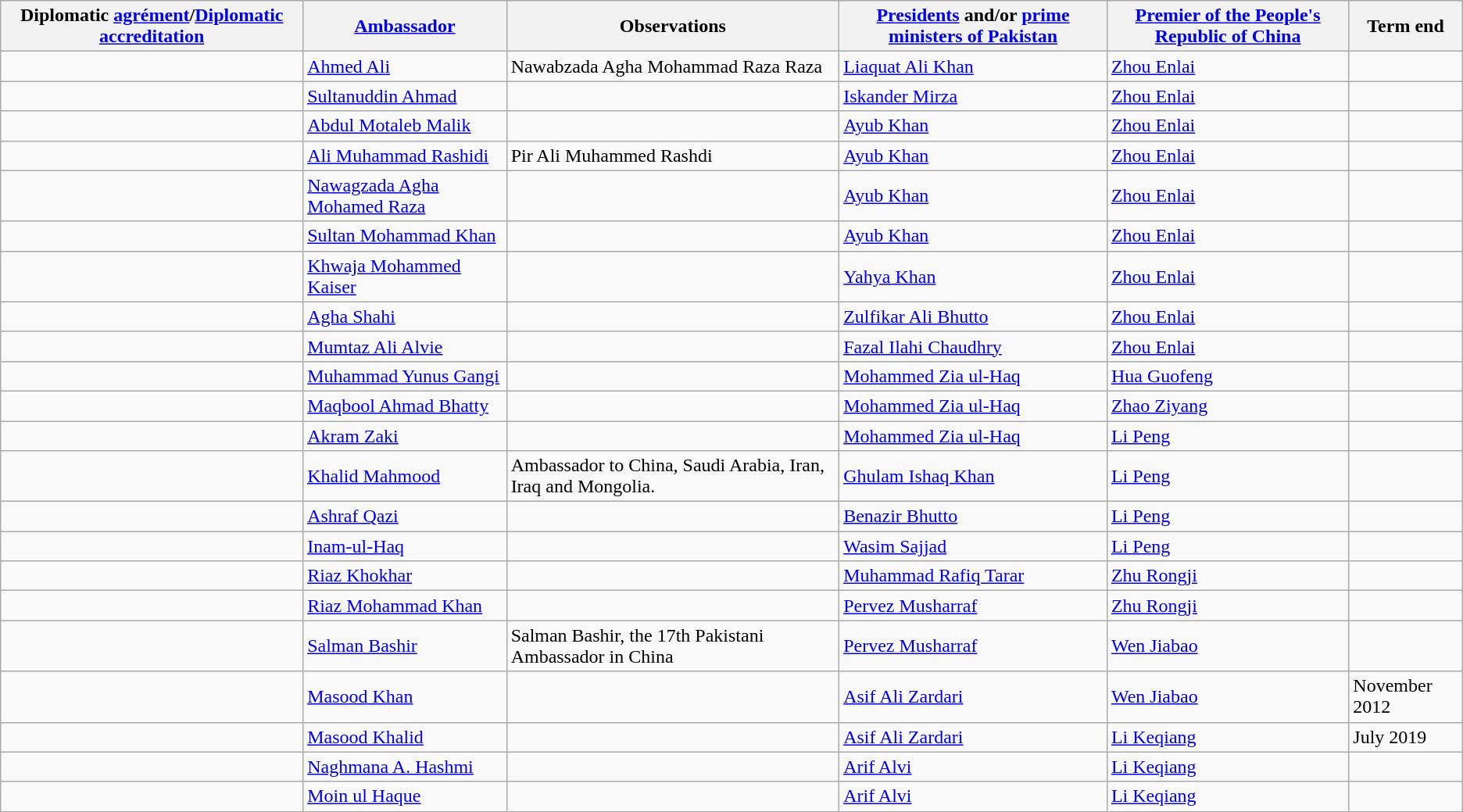<table class="wikitable sortable">
<tr>
<th>Diplomatic <a href='#'>agrément</a>/<a href='#'>Diplomatic accreditation</a></th>
<th><a href='#'>Ambassador</a></th>
<th>Observations</th>
<th><a href='#'>Presidents</a> and/or <a href='#'>prime ministers of Pakistan</a></th>
<th><a href='#'>Premier of the People's Republic of China</a></th>
<th>Term end</th>
</tr>
<tr>
<td></td>
<td><a href='#'>Ahmed Ali</a></td>
<td>Nawabzada Agha Mohammad Raza Raza</td>
<td><a href='#'>Liaquat Ali Khan</a></td>
<td><a href='#'>Zhou Enlai</a></td>
<td></td>
</tr>
<tr>
<td></td>
<td><a href='#'>Sultanuddin Ahmad</a></td>
<td></td>
<td><a href='#'>Iskander Mirza</a></td>
<td><a href='#'>Zhou Enlai</a></td>
<td></td>
</tr>
<tr>
<td></td>
<td><a href='#'>Abdul Motaleb Malik</a></td>
<td></td>
<td><a href='#'>Ayub Khan</a></td>
<td><a href='#'>Zhou Enlai</a></td>
<td></td>
</tr>
<tr>
<td></td>
<td><a href='#'>Ali Muhammad Rashidi</a></td>
<td>Pir Ali Muhammed Rashdi</td>
<td><a href='#'>Ayub Khan</a></td>
<td><a href='#'>Zhou Enlai</a></td>
<td></td>
</tr>
<tr>
<td></td>
<td><a href='#'>Nawagzada Agha Mohamed Raza</a></td>
<td></td>
<td><a href='#'>Ayub Khan</a></td>
<td><a href='#'>Zhou Enlai</a></td>
<td></td>
</tr>
<tr>
<td></td>
<td><a href='#'>Sultan Mohammad Khan</a></td>
<td></td>
<td><a href='#'>Ayub Khan</a></td>
<td><a href='#'>Zhou Enlai</a></td>
<td></td>
</tr>
<tr>
<td></td>
<td><a href='#'>Khwaja Mohammed Kaiser</a></td>
<td></td>
<td><a href='#'>Yahya Khan</a></td>
<td><a href='#'>Zhou Enlai</a></td>
<td></td>
</tr>
<tr>
<td></td>
<td><a href='#'>Agha Shahi</a></td>
<td></td>
<td><a href='#'>Zulfikar Ali Bhutto</a></td>
<td><a href='#'>Zhou Enlai</a></td>
<td></td>
</tr>
<tr>
<td></td>
<td><a href='#'>Mumtaz Ali Alvie</a></td>
<td></td>
<td><a href='#'>Fazal Ilahi Chaudhry</a></td>
<td><a href='#'>Zhou Enlai</a></td>
<td></td>
</tr>
<tr>
<td></td>
<td><a href='#'>Muhammad Yunus Gangi</a></td>
<td></td>
<td><a href='#'>Mohammed Zia ul-Haq</a></td>
<td><a href='#'>Hua Guofeng</a></td>
<td></td>
</tr>
<tr>
<td></td>
<td><a href='#'>Maqbool Ahmad Bhatty</a></td>
<td></td>
<td><a href='#'>Mohammed Zia ul-Haq</a></td>
<td><a href='#'>Zhao Ziyang</a></td>
<td></td>
</tr>
<tr>
<td></td>
<td><a href='#'>Akram Zaki</a></td>
<td></td>
<td><a href='#'>Mohammed Zia ul-Haq</a></td>
<td><a href='#'>Li Peng</a></td>
<td></td>
</tr>
<tr>
<td></td>
<td><a href='#'>Khalid Mahmood</a></td>
<td>Ambassador to China, Saudi Arabia, Iran, Iraq and Mongolia.</td>
<td><a href='#'>Ghulam Ishaq Khan</a></td>
<td><a href='#'>Li Peng</a></td>
<td></td>
</tr>
<tr>
<td></td>
<td><a href='#'>Ashraf Qazi</a></td>
<td></td>
<td><a href='#'>Benazir Bhutto</a></td>
<td><a href='#'>Li Peng</a></td>
<td></td>
</tr>
<tr>
<td></td>
<td><a href='#'>Inam-ul-Haq</a></td>
<td></td>
<td><a href='#'>Wasim Sajjad</a></td>
<td><a href='#'>Li Peng</a></td>
<td></td>
</tr>
<tr>
<td></td>
<td><a href='#'>Riaz Khokhar</a></td>
<td></td>
<td><a href='#'>Muhammad Rafiq Tarar</a></td>
<td><a href='#'>Zhu Rongji</a></td>
<td></td>
</tr>
<tr>
<td></td>
<td><a href='#'>Riaz Mohammad Khan</a></td>
<td></td>
<td><a href='#'>Pervez Musharraf</a></td>
<td><a href='#'>Zhu Rongji</a></td>
<td></td>
</tr>
<tr>
<td></td>
<td><a href='#'>Salman Bashir</a></td>
<td>Salman Bashir, the 17th Pakistani Ambassador in China</td>
<td><a href='#'>Pervez Musharraf</a></td>
<td><a href='#'>Wen Jiabao</a></td>
<td></td>
</tr>
<tr>
<td></td>
<td><a href='#'>Masood Khan</a></td>
<td></td>
<td><a href='#'>Asif Ali Zardari</a></td>
<td><a href='#'>Wen Jiabao</a></td>
<td>November 2012</td>
</tr>
<tr>
<td></td>
<td><a href='#'>Masood Khalid</a></td>
<td></td>
<td><a href='#'>Asif Ali Zardari</a></td>
<td><a href='#'>Li Keqiang</a></td>
<td>July 2019</td>
</tr>
<tr>
<td></td>
<td><a href='#'>Naghmana A. Hashmi</a></td>
<td></td>
<td><a href='#'>Arif Alvi</a></td>
<td><a href='#'>Li Keqiang</a></td>
<td></td>
</tr>
<tr>
<td></td>
<td><a href='#'>Moin ul Haque</a></td>
<td></td>
<td><a href='#'>Arif Alvi</a></td>
<td><a href='#'>Li Keqiang</a></td>
<td></td>
</tr>
</table>
